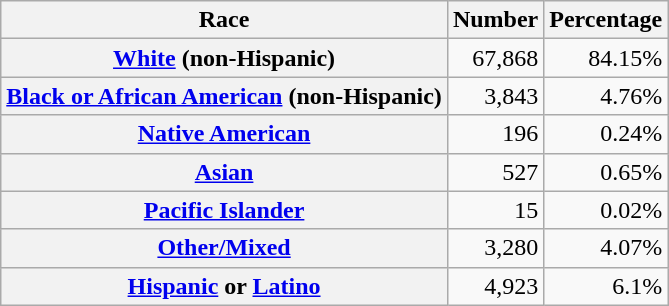<table class="wikitable" style="text-align:right">
<tr>
<th scope="col">Race</th>
<th scope="col">Number</th>
<th scope="col">Percentage</th>
</tr>
<tr>
<th scope="row"><a href='#'>White</a> (non-Hispanic)</th>
<td>67,868</td>
<td>84.15%</td>
</tr>
<tr>
<th scope="row"><a href='#'>Black or African American</a> (non-Hispanic)</th>
<td>3,843</td>
<td>4.76%</td>
</tr>
<tr>
<th scope="row"><a href='#'>Native American</a></th>
<td>196</td>
<td>0.24%</td>
</tr>
<tr>
<th scope="row"><a href='#'>Asian</a></th>
<td>527</td>
<td>0.65%</td>
</tr>
<tr>
<th scope="row"><a href='#'>Pacific Islander</a></th>
<td>15</td>
<td>0.02%</td>
</tr>
<tr>
<th scope="row"><a href='#'>Other/Mixed</a></th>
<td>3,280</td>
<td>4.07%</td>
</tr>
<tr>
<th scope="row"><a href='#'>Hispanic</a> or <a href='#'>Latino</a></th>
<td>4,923</td>
<td>6.1%</td>
</tr>
</table>
